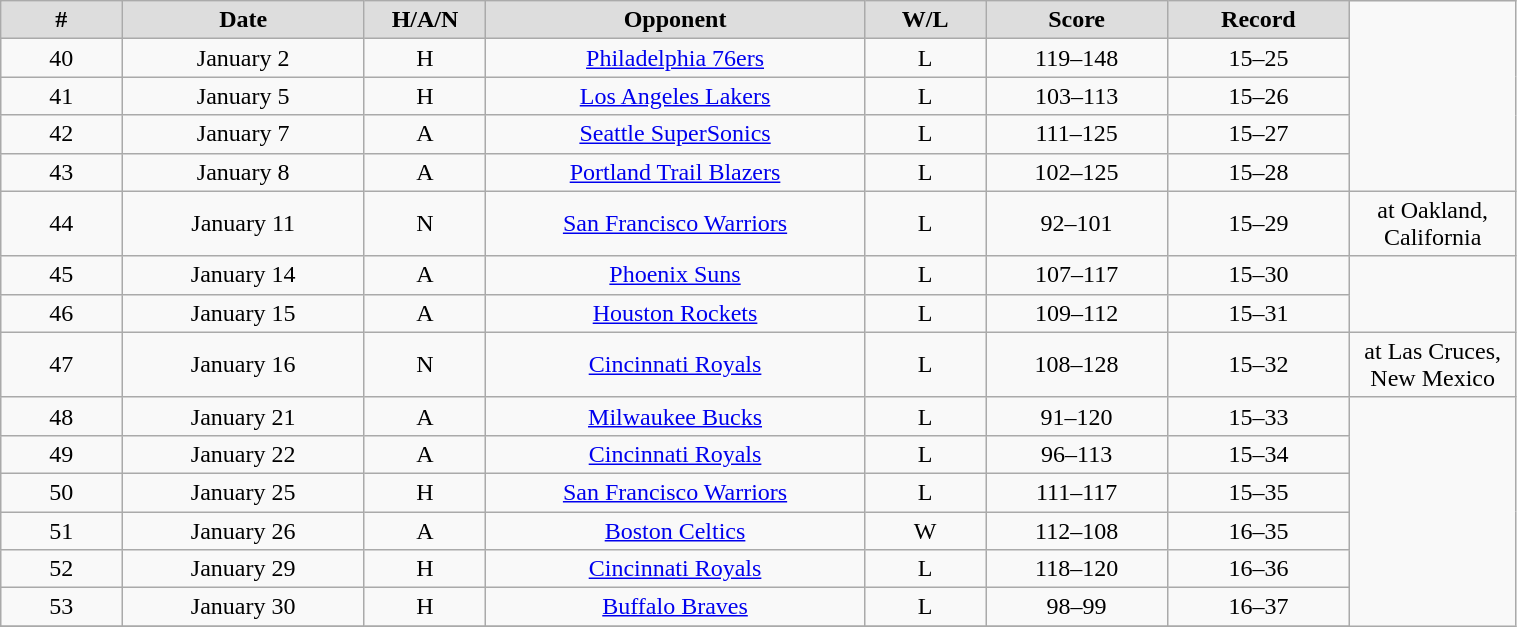<table class="wikitable" width="80%">
<tr>
<th style="background:#dddddd;" width="8%">#</th>
<th style="background:#dddddd;" width="16%">Date</th>
<th style="background:#dddddd;" width="8%">H/A/N</th>
<th style="background:#dddddd;" width="25%">Opponent</th>
<th style="background:#dddddd;" width="8%">W/L</th>
<th style="background:#dddddd;" width="12%">Score</th>
<th style="background:#dddddd;" width="12%">Record</th>
</tr>
<tr align="center"    bgcolor="">
<td>40</td>
<td>January 2</td>
<td>H</td>
<td><a href='#'>Philadelphia 76ers</a></td>
<td>L</td>
<td>119–148</td>
<td>15–25</td>
</tr>
<tr align="center"    bgcolor="">
<td>41</td>
<td>January 5</td>
<td>H</td>
<td><a href='#'>Los Angeles Lakers</a></td>
<td>L</td>
<td>103–113</td>
<td>15–26</td>
</tr>
<tr align="center"    bgcolor="">
<td>42</td>
<td>January 7</td>
<td>A</td>
<td><a href='#'>Seattle SuperSonics</a></td>
<td>L</td>
<td>111–125</td>
<td>15–27</td>
</tr>
<tr align="center"    bgcolor="">
<td>43</td>
<td>January 8</td>
<td>A</td>
<td><a href='#'>Portland Trail Blazers</a></td>
<td>L</td>
<td>102–125</td>
<td>15–28</td>
</tr>
<tr align="center"    bgcolor="">
<td>44</td>
<td>January 11</td>
<td>N</td>
<td><a href='#'>San Francisco Warriors</a></td>
<td>L</td>
<td>92–101</td>
<td>15–29</td>
<td>at Oakland, California</td>
</tr>
<tr align="center"    bgcolor="">
<td>45</td>
<td>January 14</td>
<td>A</td>
<td><a href='#'>Phoenix Suns</a></td>
<td>L</td>
<td>107–117</td>
<td>15–30</td>
</tr>
<tr align="center"    bgcolor="">
<td>46</td>
<td>January 15</td>
<td>A</td>
<td><a href='#'>Houston Rockets</a></td>
<td>L</td>
<td>109–112</td>
<td>15–31</td>
</tr>
<tr align="center"    bgcolor="">
<td>47</td>
<td>January 16</td>
<td>N</td>
<td><a href='#'>Cincinnati Royals</a></td>
<td>L</td>
<td>108–128</td>
<td>15–32</td>
<td>at Las Cruces, New Mexico</td>
</tr>
<tr align="center"    bgcolor="">
<td>48</td>
<td>January 21</td>
<td>A</td>
<td><a href='#'>Milwaukee Bucks</a></td>
<td>L</td>
<td>91–120</td>
<td>15–33</td>
</tr>
<tr align="center"    bgcolor="">
<td>49</td>
<td>January 22</td>
<td>A</td>
<td><a href='#'>Cincinnati Royals</a></td>
<td>L</td>
<td>96–113</td>
<td>15–34</td>
</tr>
<tr align="center"    bgcolor="">
<td>50</td>
<td>January 25</td>
<td>H</td>
<td><a href='#'>San Francisco Warriors</a></td>
<td>L</td>
<td>111–117</td>
<td>15–35</td>
</tr>
<tr align="center"    bgcolor="">
<td>51</td>
<td>January 26</td>
<td>A</td>
<td><a href='#'>Boston Celtics</a></td>
<td>W</td>
<td>112–108</td>
<td>16–35</td>
</tr>
<tr align="center"    bgcolor="">
<td>52</td>
<td>January 29</td>
<td>H</td>
<td><a href='#'>Cincinnati Royals</a></td>
<td>L</td>
<td>118–120</td>
<td>16–36</td>
</tr>
<tr align="center"    bgcolor="">
<td>53</td>
<td>January 30</td>
<td>H</td>
<td><a href='#'>Buffalo Braves</a></td>
<td>L</td>
<td>98–99</td>
<td>16–37</td>
</tr>
<tr align="center"    bgcolor="">
</tr>
</table>
